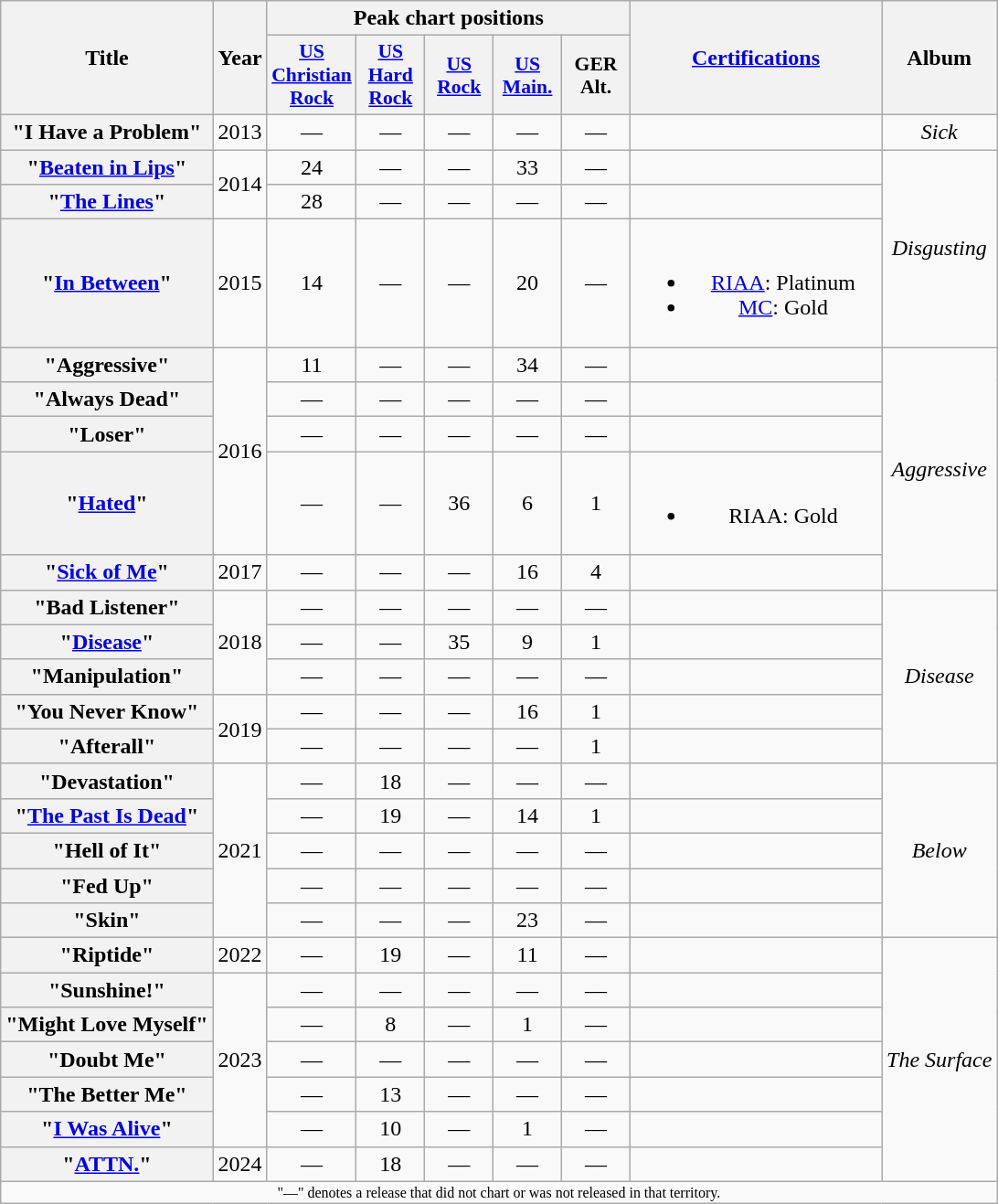<table class="wikitable plainrowheaders" style="text-align:center;">
<tr>
<th scope="col" rowspan="2">Title</th>
<th scope="col" rowspan="2">Year</th>
<th scope="col" colspan="5">Peak chart positions</th>
<th scope="col" rowspan="2" style="width:11em;"><a href='#'>Certifications</a></th>
<th scope="col" rowspan="2">Album</th>
</tr>
<tr>
<th scope="col" style="width:3em;font-size:90%;"><a href='#'>US Christian<br>Rock</a><br></th>
<th scope="col" style="width:3em;font-size:90%;"><a href='#'>US Hard Rock</a><br></th>
<th scope="col" style="width:3em;font-size:90%;"><a href='#'>US<br>Rock</a><br></th>
<th scope="col" style="width:3em;font-size:90%;"><a href='#'>US<br>Main.</a><br></th>
<th scope="col" style="width:3em; font-size:90%;">GER Alt.<br></th>
</tr>
<tr>
<th scope="row">"I Have a Problem"</th>
<td>2013</td>
<td>—</td>
<td>—</td>
<td>—</td>
<td>—</td>
<td>—</td>
<td></td>
<td><em>Sick</em></td>
</tr>
<tr>
<th scope="row">"<a href='#'>Beaten in Lips</a>"</th>
<td rowspan="2">2014</td>
<td>24</td>
<td>—</td>
<td>—</td>
<td>33</td>
<td>—</td>
<td></td>
<td rowspan="3"><em>Disgusting</em></td>
</tr>
<tr>
<th scope="row">"<a href='#'>The Lines</a>"</th>
<td>28</td>
<td>—</td>
<td>—</td>
<td>—</td>
<td>—</td>
<td></td>
</tr>
<tr>
<th scope="row">"<a href='#'>In Between</a>"</th>
<td>2015</td>
<td>14</td>
<td>—</td>
<td>—</td>
<td>20</td>
<td>—</td>
<td><br><ul><li><a href='#'>RIAA</a>: Platinum</li><li><a href='#'>MC</a>: Gold</li></ul></td>
</tr>
<tr>
<th scope="row">"Aggressive"</th>
<td rowspan="4">2016</td>
<td>11</td>
<td>—</td>
<td>—</td>
<td>34</td>
<td>—</td>
<td></td>
<td rowspan="5"><em>Aggressive</em></td>
</tr>
<tr>
<th scope="row">"Always Dead"</th>
<td>—</td>
<td>—</td>
<td>—</td>
<td>—</td>
<td>—</td>
<td></td>
</tr>
<tr>
<th scope="row">"Loser"</th>
<td>—</td>
<td>—</td>
<td>—</td>
<td>—</td>
<td>—</td>
<td></td>
</tr>
<tr>
<th scope="row">"<a href='#'>Hated</a>"</th>
<td>—</td>
<td>—</td>
<td>36</td>
<td>6</td>
<td>1</td>
<td><br><ul><li>RIAA: Gold</li></ul></td>
</tr>
<tr>
<th scope="row">"<a href='#'>Sick of Me</a>"</th>
<td>2017</td>
<td>—</td>
<td>—</td>
<td>—</td>
<td>16</td>
<td>4</td>
<td></td>
</tr>
<tr>
<th scope="row">"Bad Listener"</th>
<td rowspan="3">2018</td>
<td>—</td>
<td>—</td>
<td>—</td>
<td>—</td>
<td>—</td>
<td></td>
<td rowspan="5"><em>Disease</em></td>
</tr>
<tr>
<th scope="row">"<a href='#'>Disease</a>"</th>
<td>—</td>
<td>—</td>
<td>35</td>
<td>9</td>
<td>1</td>
<td></td>
</tr>
<tr>
<th scope="row">"Manipulation"</th>
<td>—</td>
<td>—</td>
<td>—</td>
<td>—</td>
<td>—</td>
</tr>
<tr>
<th scope="row">"You Never Know"</th>
<td rowspan="2">2019</td>
<td>—</td>
<td>—</td>
<td>—</td>
<td>16</td>
<td>1</td>
<td></td>
</tr>
<tr>
<th scope="row">"Afterall"</th>
<td>—</td>
<td>—</td>
<td>—</td>
<td>—</td>
<td>1</td>
<td></td>
</tr>
<tr>
<th scope="row">"Devastation"</th>
<td rowspan="5">2021</td>
<td>—</td>
<td>18</td>
<td>—</td>
<td>—</td>
<td>—</td>
<td></td>
<td rowspan="5"><em>Below</em></td>
</tr>
<tr>
<th scope="row">"<a href='#'>The Past Is Dead</a>"</th>
<td>—</td>
<td>19</td>
<td>—</td>
<td>14</td>
<td>1</td>
<td></td>
</tr>
<tr>
<th scope="row">"Hell of It"</th>
<td>—</td>
<td>—</td>
<td>—</td>
<td>—</td>
<td>—</td>
<td></td>
</tr>
<tr>
<th scope="row">"Fed Up"</th>
<td>—</td>
<td>—</td>
<td>—</td>
<td>—</td>
<td>—</td>
<td></td>
</tr>
<tr>
<th scope="row">"Skin"</th>
<td>—</td>
<td>—</td>
<td>—</td>
<td>23</td>
<td>—</td>
<td></td>
</tr>
<tr>
<th scope="row">"Riptide"</th>
<td>2022</td>
<td>—</td>
<td>19</td>
<td>—</td>
<td>11</td>
<td>—</td>
<td></td>
<td rowspan="7"><em>The Surface</em></td>
</tr>
<tr>
<th scope="row">"Sunshine!"</th>
<td rowspan="5">2023</td>
<td>—</td>
<td>—</td>
<td>—</td>
<td>—</td>
<td>—</td>
<td></td>
</tr>
<tr>
<th scope="row">"Might Love Myself"</th>
<td>—</td>
<td>8</td>
<td>—</td>
<td>1</td>
<td>—</td>
<td></td>
</tr>
<tr>
<th scope="row">"Doubt Me"</th>
<td>—</td>
<td>—</td>
<td>—</td>
<td>—</td>
<td>—</td>
<td></td>
</tr>
<tr>
<th scope="row">"The Better Me"<br></th>
<td>—</td>
<td>13</td>
<td>—</td>
<td>—</td>
<td>—</td>
<td></td>
</tr>
<tr>
<th scope="row">"<a href='#'>I Was Alive</a>"</th>
<td>—</td>
<td>10</td>
<td>—</td>
<td>1</td>
<td>—</td>
<td></td>
</tr>
<tr>
<th scope="row">"<a href='#'>ATTN.</a>"</th>
<td>2024</td>
<td>—</td>
<td>18</td>
<td>—</td>
<td>—</td>
<td>—</td>
<td></td>
</tr>
<tr>
<td colspan="10" style="font-size:8pt;">"—" denotes a release that did not chart or was not released in that territory.</td>
</tr>
</table>
